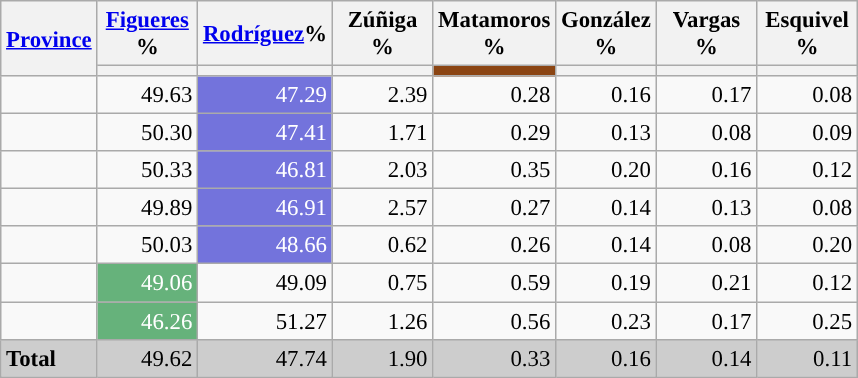<table class="wikitable sortable" style="text-align:right; font-size:95%">
<tr>
<th rowspan=2><a href='#'>Province</a></th>
<th width=60px><a href='#'>Figueres</a> %</th>
<th width=60px><a href='#'>Rodríguez</a>%</th>
<th width=60px>Zúñiga %</th>
<th width=60px>Matamoros %</th>
<th width=60px>González %</th>
<th width=60px>Vargas %</th>
<th width=60px>Esquivel %</th>
</tr>
<tr>
<th style="background:"></th>
<th style="background:"></th>
<th style="background:"></th>
<th style="background:saddlebrown"></th>
<th style="background:"></th>
<th style="background:"></th>
<th style="background:"></th>
</tr>
<tr>
<td align="left"></td>
<td style="background:">49.63</td>
<td style="background:#7373dc; color:white;">47.29</td>
<td>2.39</td>
<td>0.28</td>
<td>0.16</td>
<td>0.17</td>
<td>0.08</td>
</tr>
<tr>
<td align="left"></td>
<td style="background:">50.30</td>
<td style="background:#7373dc; color:white;">47.41</td>
<td>1.71</td>
<td>0.29</td>
<td>0.13</td>
<td>0.08</td>
<td>0.09</td>
</tr>
<tr>
<td align="left"></td>
<td style="background:">50.33</td>
<td style="background:#7373dc; color:white;">46.81</td>
<td>2.03</td>
<td>0.35</td>
<td>0.20</td>
<td>0.16</td>
<td>0.12</td>
</tr>
<tr>
<td align="left"></td>
<td style="background:">49.89</td>
<td style="background:#7373dc; color:white;">46.91</td>
<td>2.57</td>
<td>0.27</td>
<td>0.14</td>
<td>0.13</td>
<td>0.08</td>
</tr>
<tr>
<td align="left"></td>
<td style="background:">50.03</td>
<td style="background:#7373dc; color:white;">48.66</td>
<td>0.62</td>
<td>0.26</td>
<td>0.14</td>
<td>0.08</td>
<td>0.20</td>
</tr>
<tr>
<td align="left"></td>
<td style="background:#66B27B; color:white;">49.06</td>
<td style="background:">49.09</td>
<td>0.75</td>
<td>0.59</td>
<td>0.19</td>
<td>0.21</td>
<td>0.12</td>
</tr>
<tr>
<td align="left"></td>
<td style="background:#66B27B; color:white;">46.26</td>
<td style="background:">51.27</td>
<td>1.26</td>
<td>0.56</td>
<td>0.23</td>
<td>0.17</td>
<td>0.25</td>
</tr>
<tr style="background:#CDCDCD;">
<td align="left"><strong>Total</strong></td>
<td style="background:">49.62</td>
<td>47.74</td>
<td>1.90</td>
<td>0.33</td>
<td>0.16</td>
<td>0.14</td>
<td>0.11</td>
</tr>
</table>
